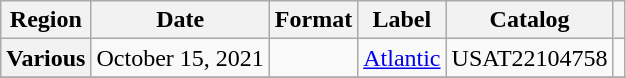<table class="wikitable plainrowheaders">
<tr>
<th scope="col">Region</th>
<th scope="col">Date</th>
<th scope="col">Format</th>
<th scope="col">Label</th>
<th scope="col">Catalog </th>
<th scope="col"></th>
</tr>
<tr>
<th scope="row">Various</th>
<td>October 15, 2021</td>
<td></td>
<td><a href='#'>Atlantic</a></td>
<td>USAT22104758</td>
<td></td>
</tr>
<tr>
</tr>
</table>
